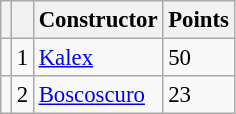<table class="wikitable" style="font-size: 95%;">
<tr>
<th></th>
<th></th>
<th>Constructor</th>
<th>Points</th>
</tr>
<tr>
<td></td>
<td align=center>1</td>
<td> <a href='#'>Kalex</a></td>
<td align=left>50</td>
</tr>
<tr>
<td></td>
<td align=center>2</td>
<td> <a href='#'>Boscoscuro</a></td>
<td align=left>23</td>
</tr>
</table>
